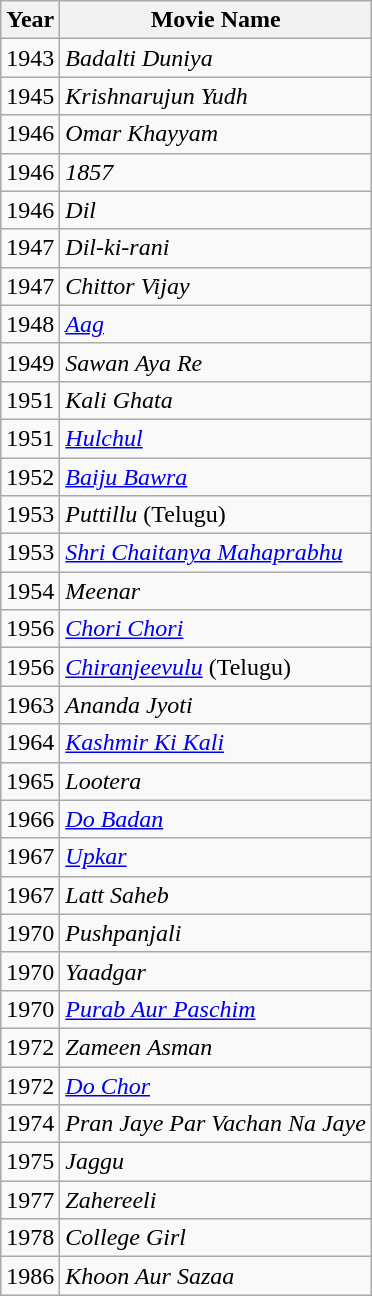<table class="wikitable">
<tr>
<th>Year</th>
<th>Movie Name</th>
</tr>
<tr>
<td>1943</td>
<td><em>Badalti Duniya</em></td>
</tr>
<tr>
<td>1945</td>
<td><em>Krishnarujun Yudh</em></td>
</tr>
<tr>
<td>1946</td>
<td><em>Omar Khayyam</em></td>
</tr>
<tr>
<td>1946</td>
<td><em>1857</em></td>
</tr>
<tr>
<td>1946</td>
<td><em>Dil</em></td>
</tr>
<tr>
<td>1947</td>
<td><em>Dil-ki-rani</em></td>
</tr>
<tr>
<td>1947</td>
<td><em>Chittor Vijay</em></td>
</tr>
<tr>
<td>1948</td>
<td><a href='#'><em>Aag</em></a></td>
</tr>
<tr>
<td>1949</td>
<td><em>Sawan Aya Re</em></td>
</tr>
<tr>
<td>1951</td>
<td><em>Kali Ghata</em></td>
</tr>
<tr>
<td>1951</td>
<td><a href='#'><em>Hulchul</em></a></td>
</tr>
<tr>
<td>1952</td>
<td><a href='#'><em>Baiju Bawra</em></a></td>
</tr>
<tr>
<td>1953</td>
<td><em>Puttillu</em> (Telugu)</td>
</tr>
<tr>
<td>1953</td>
<td><a href='#'><em>Shri Chaitanya Mahaprabhu</em></a></td>
</tr>
<tr>
<td>1954</td>
<td><em>Meenar</em></td>
</tr>
<tr>
<td>1956</td>
<td><a href='#'><em>Chori Chori</em></a></td>
</tr>
<tr>
<td>1956</td>
<td><em><a href='#'>Chiranjeevulu</a></em> (Telugu)</td>
</tr>
<tr>
<td>1963</td>
<td><em>Ananda Jyoti</em></td>
</tr>
<tr>
<td>1964</td>
<td><em><a href='#'>Kashmir Ki Kali</a></em></td>
</tr>
<tr>
<td>1965</td>
<td><em>Lootera</em></td>
</tr>
<tr>
<td>1966</td>
<td><em><a href='#'>Do Badan</a></em></td>
</tr>
<tr>
<td>1967</td>
<td><em><a href='#'>Upkar</a></em></td>
</tr>
<tr>
<td>1967</td>
<td><em>Latt Saheb</em></td>
</tr>
<tr>
<td>1970</td>
<td><em>Pushpanjali</em></td>
</tr>
<tr>
<td>1970</td>
<td><em>Yaadgar</em></td>
</tr>
<tr>
<td>1970</td>
<td><em><a href='#'>Purab Aur Paschim</a></em></td>
</tr>
<tr>
<td>1972</td>
<td><em>Zameen Asman</em></td>
</tr>
<tr>
<td>1972</td>
<td><em><a href='#'>Do Chor</a></em></td>
</tr>
<tr>
<td>1974</td>
<td><em>Pran Jaye Par Vachan Na Jaye</em></td>
</tr>
<tr>
<td>1975</td>
<td><em>Jaggu</em></td>
</tr>
<tr>
<td>1977</td>
<td><em>Zahereeli</em></td>
</tr>
<tr>
<td>1978</td>
<td><em>College Girl</em></td>
</tr>
<tr>
<td>1986</td>
<td><em>Khoon Aur Sazaa</em></td>
</tr>
</table>
